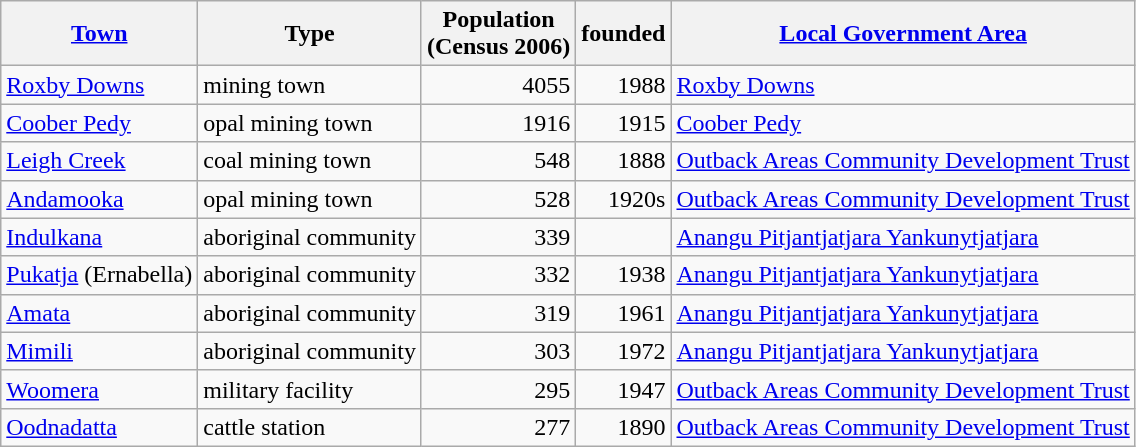<table class="wikitable sortable">
<tr>
<th><a href='#'>Town</a></th>
<th>Type</th>
<th>Population<br>(Census 2006)</th>
<th>founded</th>
<th><a href='#'>Local Government Area</a></th>
</tr>
<tr>
<td><a href='#'>Roxby Downs</a></td>
<td>mining town</td>
<td align="right">4055</td>
<td align="right">1988</td>
<td><a href='#'>Roxby Downs</a></td>
</tr>
<tr>
<td><a href='#'>Coober Pedy</a></td>
<td>opal mining town</td>
<td align="right">1916</td>
<td align="right">1915</td>
<td><a href='#'>Coober Pedy</a></td>
</tr>
<tr>
<td><a href='#'>Leigh Creek</a></td>
<td>coal mining town</td>
<td align="right">548</td>
<td align="right">1888</td>
<td><a href='#'>Outback Areas Community Development Trust</a></td>
</tr>
<tr>
<td><a href='#'>Andamooka</a></td>
<td>opal mining town</td>
<td align="right">528</td>
<td align="right">1920s</td>
<td><a href='#'>Outback Areas Community Development Trust</a></td>
</tr>
<tr>
<td><a href='#'>Indulkana</a></td>
<td>aboriginal community</td>
<td align="right">339</td>
<td align="right"> </td>
<td><a href='#'>Anangu Pitjantjatjara Yankunytjatjara</a></td>
</tr>
<tr>
<td><a href='#'>Pukatja</a> (Ernabella)</td>
<td>aboriginal community</td>
<td align="right">332</td>
<td align="right">1938</td>
<td><a href='#'>Anangu Pitjantjatjara Yankunytjatjara</a></td>
</tr>
<tr>
<td><a href='#'>Amata</a></td>
<td>aboriginal community</td>
<td align="right">319</td>
<td align="right">1961</td>
<td><a href='#'>Anangu Pitjantjatjara Yankunytjatjara</a></td>
</tr>
<tr>
<td><a href='#'>Mimili</a></td>
<td>aboriginal community</td>
<td align="right">303</td>
<td align="right">1972</td>
<td><a href='#'>Anangu Pitjantjatjara Yankunytjatjara</a></td>
</tr>
<tr>
<td><a href='#'>Woomera</a></td>
<td>military facility</td>
<td align="right">295</td>
<td align="right">1947</td>
<td><a href='#'>Outback Areas Community Development Trust</a></td>
</tr>
<tr>
<td><a href='#'>Oodnadatta</a></td>
<td>cattle station</td>
<td align="right">277</td>
<td align="right">1890</td>
<td><a href='#'>Outback Areas Community Development Trust</a></td>
</tr>
</table>
